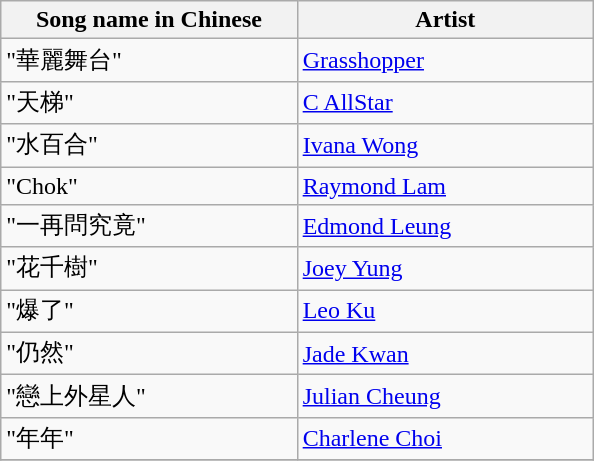<table class="wikitable">
<tr>
<th width=40%>Song name in Chinese</th>
<th width=40%>Artist</th>
</tr>
<tr>
<td>"華麗舞台"</td>
<td><a href='#'>Grasshopper</a></td>
</tr>
<tr>
<td>"天梯"</td>
<td><a href='#'>C AllStar</a></td>
</tr>
<tr>
<td>"水百合"</td>
<td><a href='#'>Ivana Wong</a></td>
</tr>
<tr>
<td>"Chok"</td>
<td><a href='#'>Raymond Lam</a></td>
</tr>
<tr>
<td>"一再問究竟"</td>
<td><a href='#'>Edmond Leung</a></td>
</tr>
<tr>
<td>"花千樹"</td>
<td><a href='#'>Joey Yung</a></td>
</tr>
<tr>
<td>"爆了"</td>
<td><a href='#'>Leo Ku</a></td>
</tr>
<tr>
<td>"仍然"</td>
<td><a href='#'>Jade Kwan</a></td>
</tr>
<tr>
<td>"戀上外星人"</td>
<td><a href='#'>Julian Cheung</a></td>
</tr>
<tr>
<td>"年年"</td>
<td><a href='#'>Charlene Choi</a></td>
</tr>
<tr>
</tr>
</table>
